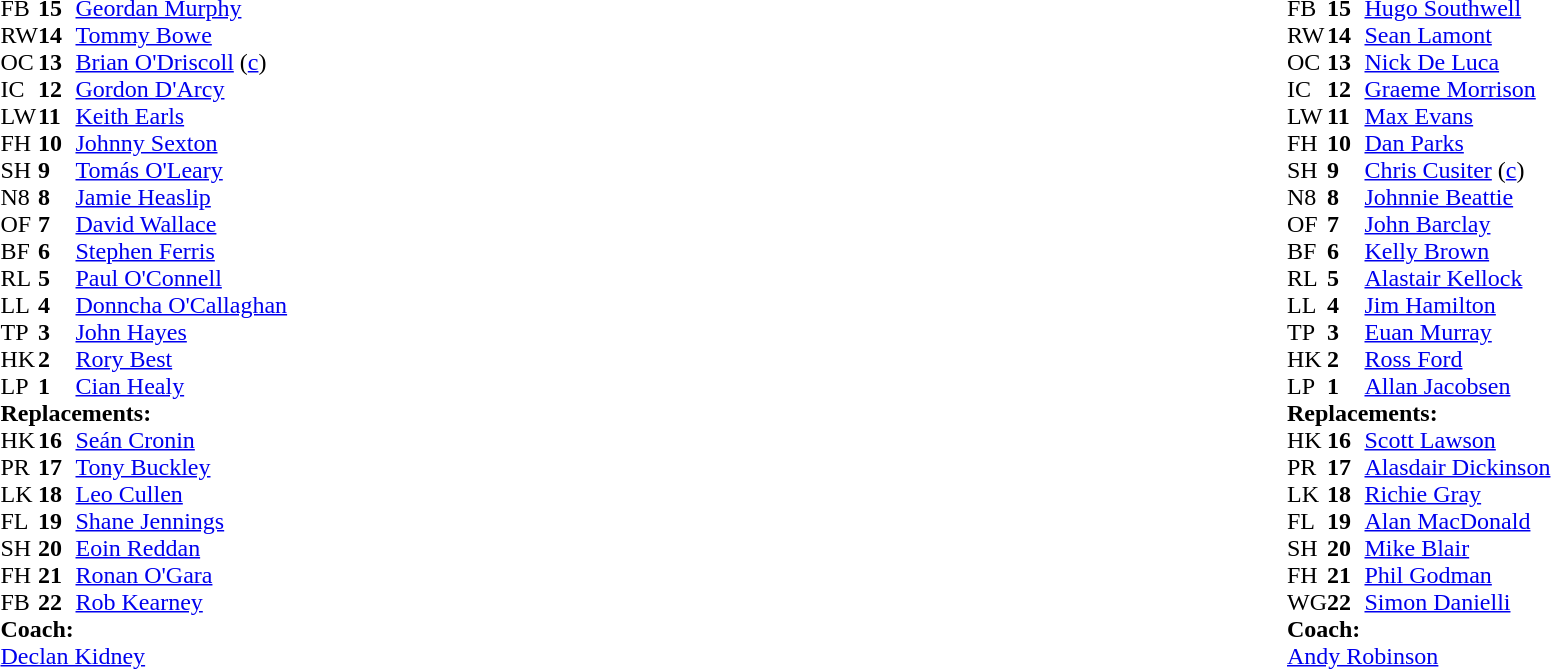<table width="100%">
<tr>
<td valign="top" width="50%"><br><table cellspacing="0" cellpadding="0">
<tr>
<th width="25"></th>
<th width="25"></th>
</tr>
<tr>
<td>FB</td>
<td><strong>15</strong></td>
<td><a href='#'>Geordan Murphy</a></td>
<td></td>
<td></td>
</tr>
<tr>
<td>RW</td>
<td><strong>14</strong></td>
<td><a href='#'>Tommy Bowe</a></td>
</tr>
<tr>
<td>OC</td>
<td><strong>13</strong></td>
<td><a href='#'>Brian O'Driscoll</a> (<a href='#'>c</a>)</td>
</tr>
<tr>
<td>IC</td>
<td><strong>12</strong></td>
<td><a href='#'>Gordon D'Arcy</a></td>
</tr>
<tr>
<td>LW</td>
<td><strong>11</strong></td>
<td><a href='#'>Keith Earls</a></td>
</tr>
<tr>
<td>FH</td>
<td><strong>10</strong></td>
<td><a href='#'>Johnny Sexton</a></td>
<td></td>
<td></td>
</tr>
<tr>
<td>SH</td>
<td><strong>9</strong></td>
<td><a href='#'>Tomás O'Leary</a></td>
</tr>
<tr>
<td>N8</td>
<td><strong>8</strong></td>
<td><a href='#'>Jamie Heaslip</a></td>
</tr>
<tr>
<td>OF</td>
<td><strong>7</strong></td>
<td><a href='#'>David Wallace</a></td>
</tr>
<tr>
<td>BF</td>
<td><strong>6</strong></td>
<td><a href='#'>Stephen Ferris</a></td>
</tr>
<tr>
<td>RL</td>
<td><strong>5</strong></td>
<td><a href='#'>Paul O'Connell</a></td>
</tr>
<tr>
<td>LL</td>
<td><strong>4</strong></td>
<td><a href='#'>Donncha O'Callaghan</a></td>
</tr>
<tr>
<td>TP</td>
<td><strong>3</strong></td>
<td><a href='#'>John Hayes</a></td>
<td></td>
<td></td>
</tr>
<tr>
<td>HK</td>
<td><strong>2</strong></td>
<td><a href='#'>Rory Best</a></td>
</tr>
<tr>
<td>LP</td>
<td><strong>1</strong></td>
<td><a href='#'>Cian Healy</a></td>
</tr>
<tr>
<td colspan="3"><strong>Replacements:</strong></td>
</tr>
<tr>
<td>HK</td>
<td><strong>16</strong></td>
<td><a href='#'>Seán Cronin</a></td>
</tr>
<tr>
<td>PR</td>
<td><strong>17</strong></td>
<td><a href='#'>Tony Buckley</a></td>
<td></td>
<td></td>
</tr>
<tr>
<td>LK</td>
<td><strong>18</strong></td>
<td><a href='#'>Leo Cullen</a></td>
</tr>
<tr>
<td>FL</td>
<td><strong>19</strong></td>
<td><a href='#'>Shane Jennings</a></td>
</tr>
<tr>
<td>SH</td>
<td><strong>20</strong></td>
<td><a href='#'>Eoin Reddan</a></td>
</tr>
<tr>
<td>FH</td>
<td><strong>21</strong></td>
<td><a href='#'>Ronan O'Gara</a></td>
<td></td>
<td></td>
</tr>
<tr>
<td>FB</td>
<td><strong>22</strong></td>
<td><a href='#'>Rob Kearney</a></td>
<td></td>
<td></td>
</tr>
<tr>
<td colspan="3"><strong>Coach:</strong></td>
</tr>
<tr>
<td colspan="3"><a href='#'>Declan Kidney</a></td>
</tr>
</table>
</td>
<td style="vertical-align:top"></td>
<td style="vertical-align:top" width="50%"><br><table cellspacing="0" cellpadding="0" align="center">
<tr>
<th width="25"></th>
<th width="25"></th>
</tr>
<tr>
<td>FB</td>
<td><strong>15</strong></td>
<td><a href='#'>Hugo Southwell</a></td>
</tr>
<tr>
<td>RW</td>
<td><strong>14</strong></td>
<td><a href='#'>Sean Lamont</a></td>
<td></td>
<td></td>
</tr>
<tr>
<td>OC</td>
<td><strong>13</strong></td>
<td><a href='#'>Nick De Luca</a></td>
</tr>
<tr>
<td>IC</td>
<td><strong>12</strong></td>
<td><a href='#'>Graeme Morrison</a></td>
</tr>
<tr>
<td>LW</td>
<td><strong>11</strong></td>
<td><a href='#'>Max Evans</a></td>
</tr>
<tr>
<td>FH</td>
<td><strong>10</strong></td>
<td><a href='#'>Dan Parks</a></td>
</tr>
<tr>
<td>SH</td>
<td><strong>9</strong></td>
<td><a href='#'>Chris Cusiter</a> (<a href='#'>c</a>)</td>
<td></td>
<td></td>
</tr>
<tr>
<td>N8</td>
<td><strong>8</strong></td>
<td><a href='#'>Johnnie Beattie</a></td>
</tr>
<tr>
<td>OF</td>
<td><strong>7</strong></td>
<td><a href='#'>John Barclay</a></td>
</tr>
<tr>
<td>BF</td>
<td><strong>6</strong></td>
<td><a href='#'>Kelly Brown</a></td>
</tr>
<tr>
<td>RL</td>
<td><strong>5</strong></td>
<td><a href='#'>Alastair Kellock</a></td>
</tr>
<tr>
<td>LL</td>
<td><strong>4</strong></td>
<td><a href='#'>Jim Hamilton</a></td>
<td></td>
<td></td>
</tr>
<tr>
<td>TP</td>
<td><strong>3</strong></td>
<td><a href='#'>Euan Murray</a></td>
</tr>
<tr>
<td>HK</td>
<td><strong>2</strong></td>
<td><a href='#'>Ross Ford</a></td>
<td></td>
<td></td>
</tr>
<tr>
<td>LP</td>
<td><strong>1</strong></td>
<td><a href='#'>Allan Jacobsen</a></td>
<td></td>
<td></td>
</tr>
<tr>
<td colspan="3"><strong>Replacements:</strong></td>
</tr>
<tr>
<td>HK</td>
<td><strong>16</strong></td>
<td><a href='#'>Scott Lawson</a></td>
<td></td>
<td></td>
</tr>
<tr>
<td>PR</td>
<td><strong>17</strong></td>
<td><a href='#'>Alasdair Dickinson</a></td>
<td></td>
<td></td>
</tr>
<tr>
<td>LK</td>
<td><strong>18</strong></td>
<td><a href='#'>Richie Gray</a></td>
<td></td>
<td></td>
</tr>
<tr>
<td>FL</td>
<td><strong>19</strong></td>
<td><a href='#'>Alan MacDonald</a></td>
</tr>
<tr>
<td>SH</td>
<td><strong>20</strong></td>
<td><a href='#'>Mike Blair</a></td>
<td></td>
<td></td>
</tr>
<tr>
<td>FH</td>
<td><strong>21</strong></td>
<td><a href='#'>Phil Godman</a></td>
</tr>
<tr>
<td>WG</td>
<td><strong>22</strong></td>
<td><a href='#'>Simon Danielli</a></td>
<td></td>
<td></td>
</tr>
<tr>
<td colspan="3"><strong>Coach:</strong></td>
</tr>
<tr>
<td colspan="3"><a href='#'>Andy Robinson</a></td>
</tr>
</table>
</td>
</tr>
</table>
